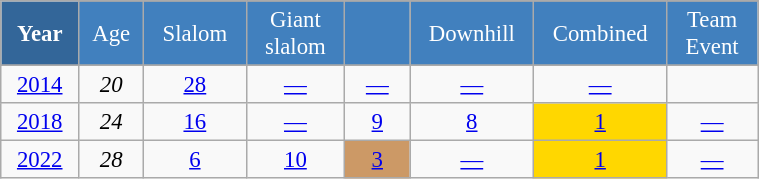<table class="wikitable" style="font-size:95%; text-align:center; border:grey solid 1px; border-collapse:collapse;" width="40%">
<tr style="background-color:#369; color:white;">
<td rowspan="2" colspan="1" width="4%"><strong>Year</strong></td>
</tr>
<tr style="background-color:#4180be; color:white;">
<td width="3%">Age</td>
<td width="5%">Slalom</td>
<td width="5%">Giant<br>slalom</td>
<td width="5%"></td>
<td width="5%">Downhill</td>
<td width="5%">Combined</td>
<td width="5%">Team Event</td>
</tr>
<tr style="background-color:#8CB2D8; color:white;">
</tr>
<tr>
<td><a href='#'>2014</a></td>
<td><em>20</em></td>
<td><a href='#'>28</a></td>
<td><a href='#'>—</a></td>
<td><a href='#'>—</a></td>
<td><a href='#'>—</a></td>
<td><a href='#'>—</a></td>
<td></td>
</tr>
<tr>
<td><a href='#'>2018</a></td>
<td><em>24</em></td>
<td><a href='#'>16</a></td>
<td><a href='#'>—</a></td>
<td><a href='#'>9</a></td>
<td><a href='#'>8</a></td>
<td style="background:gold;"><a href='#'>1</a></td>
<td><a href='#'>—</a></td>
</tr>
<tr>
<td><a href='#'>2022</a></td>
<td><em>28</em></td>
<td><a href='#'>6</a></td>
<td><a href='#'>10</a></td>
<td style="background:#c96;"><a href='#'>3</a></td>
<td><a href='#'>—</a></td>
<td style="background:gold;"><a href='#'>1</a></td>
<td><a href='#'>—</a></td>
</tr>
</table>
